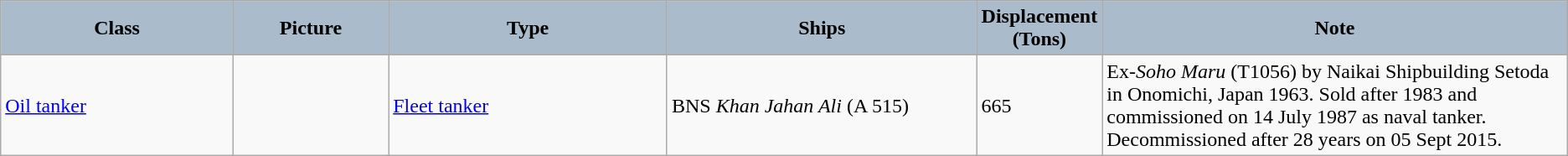<table class="wikitable">
<tr>
<th style="color:black; background:#abc; width:15%;">Class</th>
<th style="color:black; background:#abc; width:10%;">Picture</th>
<th style="color:black; background:#abc; width:18%;">Type</th>
<th style="color:black; background:#abc; width:20%;">Ships</th>
<th style="color:black; background:#abc; width:7%;">Displacement (Tons)</th>
<th style="color:black; background:#abc; width:30%;">Note</th>
</tr>
<tr>
<td><a href='#'>Oil tanker</a></td>
<td></td>
<td><a href='#'>Fleet tanker</a></td>
<td>BNS <em>Khan Jahan Ali</em> (A 515)</td>
<td>665</td>
<td>Ex-<em>Soho Maru</em> (T1056) by Naikai Shipbuilding Setoda in Onomichi, Japan 1963. Sold after 1983 and commissioned on 14 July 1987 as naval tanker. Decommissioned after 28 years on 05 Sept 2015.</td>
</tr>
</table>
